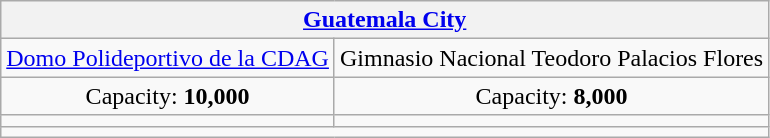<table class="wikitable" style="text-align:center;">
<tr>
<th colspan=2> <a href='#'>Guatemala City</a></th>
</tr>
<tr>
<td><a href='#'>Domo Polideportivo de la CDAG</a></td>
<td>Gimnasio Nacional Teodoro Palacios Flores</td>
</tr>
<tr>
<td>Capacity: <strong>10,000</strong></td>
<td>Capacity: <strong>8,000</strong></td>
</tr>
<tr>
<td></td>
<td></td>
</tr>
<tr>
<td rowspan=4 colspan=2></td>
</tr>
</table>
